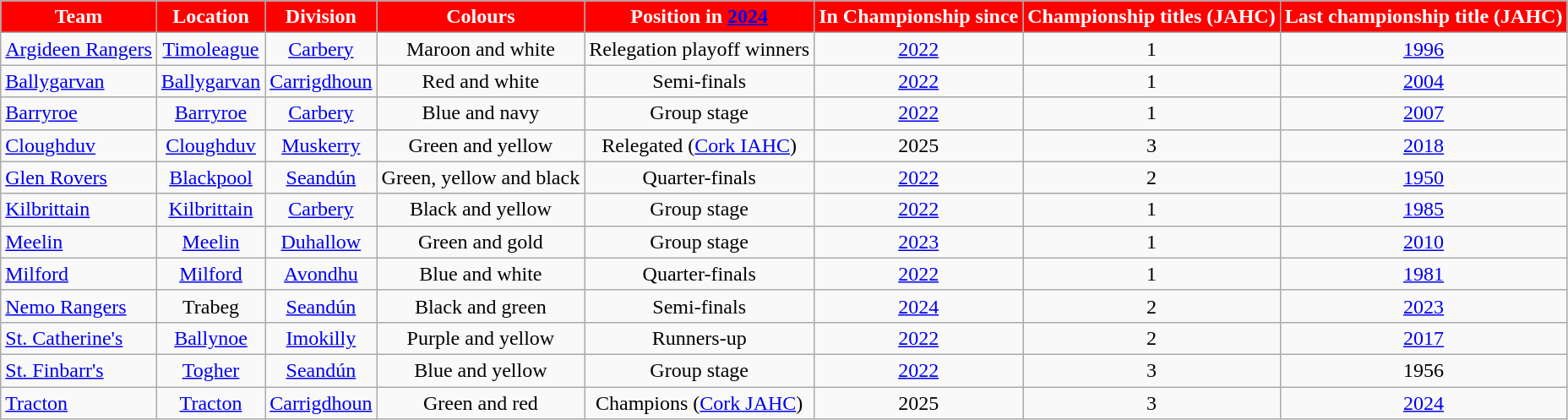<table class="wikitable sortable" style="text-align:center">
<tr>
<th style="background:red;color:white">Team</th>
<th style="background:red;color:white">Location</th>
<th style="background:red;color:white">Division</th>
<th style="background:red;color:white">Colours</th>
<th style="background:red;color:white">Position in <a href='#'>2024</a></th>
<th style="background:red;color:white">In Championship since</th>
<th style="background:red;color:white">Championship titles (JAHC)</th>
<th style="background:red;color:white">Last championship title (JAHC)</th>
</tr>
<tr>
<td style="text-align:left"> <a href='#'>Argideen Rangers</a></td>
<td><a href='#'>Timoleague</a></td>
<td><a href='#'>Carbery</a></td>
<td>Maroon and white</td>
<td>Relegation playoff winners</td>
<td><a href='#'>2022</a></td>
<td>1</td>
<td><a href='#'>1996</a></td>
</tr>
<tr>
<td style="text-align:left"> <a href='#'>Ballygarvan</a></td>
<td><a href='#'>Ballygarvan</a></td>
<td><a href='#'>Carrigdhoun</a></td>
<td>Red and white</td>
<td>Semi-finals</td>
<td><a href='#'>2022</a></td>
<td>1</td>
<td><a href='#'>2004</a></td>
</tr>
<tr>
<td style="text-align:left"> <a href='#'>Barryroe</a></td>
<td><a href='#'>Barryroe</a></td>
<td><a href='#'>Carbery</a></td>
<td>Blue and navy</td>
<td>Group stage</td>
<td><a href='#'>2022</a></td>
<td>1</td>
<td><a href='#'>2007</a></td>
</tr>
<tr>
<td style="text-align:left"> <a href='#'>Cloughduv</a></td>
<td><a href='#'>Cloughduv</a></td>
<td><a href='#'>Muskerry</a></td>
<td>Green and yellow</td>
<td>Relegated (<a href='#'>Cork IAHC</a>)</td>
<td>2025</td>
<td>3</td>
<td><a href='#'>2018</a></td>
</tr>
<tr>
<td style="text-align:left"> <a href='#'>Glen Rovers</a></td>
<td><a href='#'>Blackpool</a></td>
<td><a href='#'>Seandún</a></td>
<td>Green, yellow and black</td>
<td>Quarter-finals</td>
<td><a href='#'>2022</a></td>
<td>2</td>
<td><a href='#'>1950</a></td>
</tr>
<tr>
<td style="text-align:left"> <a href='#'>Kilbrittain</a></td>
<td><a href='#'>Kilbrittain</a></td>
<td><a href='#'>Carbery</a></td>
<td>Black and yellow</td>
<td>Group stage</td>
<td><a href='#'>2022</a></td>
<td>1</td>
<td><a href='#'>1985</a></td>
</tr>
<tr>
<td style="text-align:left"> <a href='#'>Meelin</a></td>
<td><a href='#'>Meelin</a></td>
<td><a href='#'>Duhallow</a></td>
<td>Green and gold</td>
<td>Group stage</td>
<td><a href='#'>2023</a></td>
<td>1</td>
<td><a href='#'>2010</a></td>
</tr>
<tr>
<td style="text-align:left"> <a href='#'>Milford</a></td>
<td><a href='#'>Milford</a></td>
<td><a href='#'>Avondhu</a></td>
<td>Blue and white</td>
<td>Quarter-finals</td>
<td><a href='#'>2022</a></td>
<td>1</td>
<td><a href='#'>1981</a></td>
</tr>
<tr>
<td style="text-align:left"> <a href='#'>Nemo Rangers</a></td>
<td>Trabeg</td>
<td><a href='#'>Seandún</a></td>
<td>Black and green</td>
<td>Semi-finals</td>
<td><a href='#'>2024</a></td>
<td>2</td>
<td><a href='#'>2023</a></td>
</tr>
<tr>
<td style="text-align:left"> <a href='#'>St. Catherine's</a></td>
<td><a href='#'>Ballynoe</a></td>
<td><a href='#'>Imokilly</a></td>
<td>Purple and yellow</td>
<td>Runners-up</td>
<td><a href='#'>2022</a></td>
<td>2</td>
<td><a href='#'>2017</a></td>
</tr>
<tr>
<td style="text-align:left"> <a href='#'>St. Finbarr's</a></td>
<td><a href='#'>Togher</a></td>
<td><a href='#'>Seandún</a></td>
<td>Blue and yellow</td>
<td>Group stage</td>
<td><a href='#'>2022</a></td>
<td>3</td>
<td>1956</td>
</tr>
<tr>
<td style="text-align:left"> <a href='#'>Tracton</a></td>
<td><a href='#'>Tracton</a></td>
<td><a href='#'>Carrigdhoun</a></td>
<td>Green and red</td>
<td>Champions (<a href='#'>Cork JAHC</a>)</td>
<td>2025</td>
<td>3</td>
<td><a href='#'>2024</a></td>
</tr>
</table>
